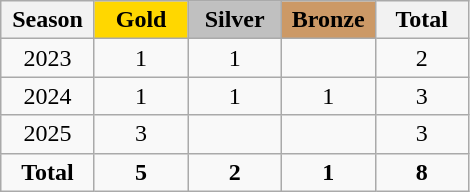<table class="wikitable" style="text-align:center;">
<tr>
<th width = "55">Season</th>
<th width = "55" style="background: gold;">Gold</th>
<th width = "55" style="background: silver;">Silver</th>
<th width = "55" style="background: #cc9966;">Bronze</th>
<th width = "55">Total</th>
</tr>
<tr>
<td>2023</td>
<td>1</td>
<td>1</td>
<td></td>
<td>2</td>
</tr>
<tr>
<td>2024</td>
<td>1</td>
<td>1</td>
<td>1</td>
<td>3</td>
</tr>
<tr>
<td>2025</td>
<td>3</td>
<td></td>
<td></td>
<td>3</td>
</tr>
<tr>
<td><strong>Total</strong></td>
<td><strong>5</strong></td>
<td><strong>2</strong></td>
<td><strong>1</strong></td>
<td><strong>8</strong></td>
</tr>
</table>
